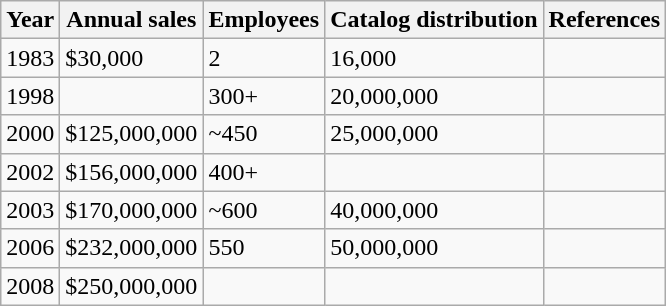<table class=wikitable>
<tr>
<th>Year</th>
<th>Annual sales</th>
<th>Employees</th>
<th>Catalog distribution</th>
<th>References</th>
</tr>
<tr>
<td>1983</td>
<td>$30,000</td>
<td>2</td>
<td>16,000</td>
<td></td>
</tr>
<tr>
<td>1998</td>
<td></td>
<td>300+</td>
<td>20,000,000</td>
<td></td>
</tr>
<tr>
<td>2000</td>
<td>$125,000,000</td>
<td>~450</td>
<td>25,000,000</td>
<td></td>
</tr>
<tr>
<td>2002</td>
<td>$156,000,000</td>
<td>400+</td>
<td></td>
<td></td>
</tr>
<tr>
<td>2003</td>
<td>$170,000,000</td>
<td>~600</td>
<td>40,000,000</td>
<td></td>
</tr>
<tr>
<td>2006</td>
<td>$232,000,000</td>
<td>550</td>
<td>50,000,000</td>
<td></td>
</tr>
<tr>
<td>2008</td>
<td>$250,000,000</td>
<td></td>
<td></td>
<td></td>
</tr>
</table>
